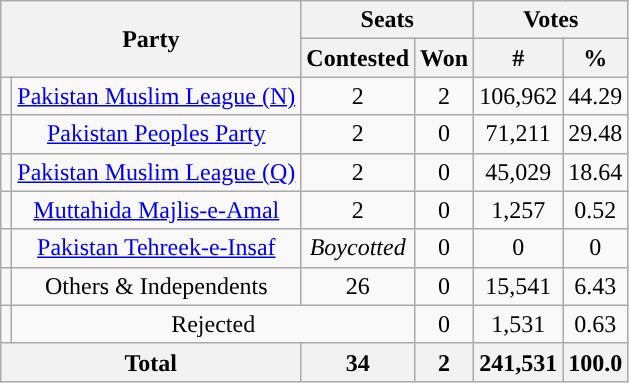<table class="wikitable" style="text-align: center">
<tr>
<th colspan="2" rowspan="2">Party</th>
<th colspan="2">Seats</th>
<th colspan="2">Votes</th>
</tr>
<tr>
<th>Contested</th>
<th>Won</th>
<th>#</th>
<th>%</th>
</tr>
<tr>
<td style="color:inherit;background:"></td>
<td><a href='#'>Pakistan Muslim League (N)</a></td>
<td>2</td>
<td>2</td>
<td>106,962</td>
<td>44.29</td>
</tr>
<tr>
<td style="color:inherit;background:"></td>
<td><a href='#'>Pakistan Peoples Party</a></td>
<td>2</td>
<td>0</td>
<td>71,211</td>
<td>29.48</td>
</tr>
<tr>
<td style="color:inherit;background:"></td>
<td><a href='#'>Pakistan Muslim League (Q)</a></td>
<td>2</td>
<td>0</td>
<td>45,029</td>
<td>18.64</td>
</tr>
<tr>
<td style="color:inherit;background:"></td>
<td><a href='#'>Muttahida Majlis-e-Amal</a></td>
<td>2</td>
<td>0</td>
<td>1,257</td>
<td>0.52</td>
</tr>
<tr>
<td style="color:inherit;background:"></td>
<td><a href='#'>Pakistan Tehreek-e-Insaf</a></td>
<td><em>Boycotted</em></td>
<td>0</td>
<td>0</td>
<td>0</td>
</tr>
<tr>
<td style="color:inherit;background:"></td>
<td>Others & Independents</td>
<td>26</td>
<td>0</td>
<td>15,541</td>
<td>6.43</td>
</tr>
<tr>
<td style="color:inherit;background:"></td>
<td colspan="2">Rejected</td>
<td>0</td>
<td>1,531</td>
<td>0.63</td>
</tr>
<tr>
<th colspan="2">Total</th>
<th>34</th>
<th>2</th>
<th>241,531</th>
<th>100.0</th>
</tr>
</table>
